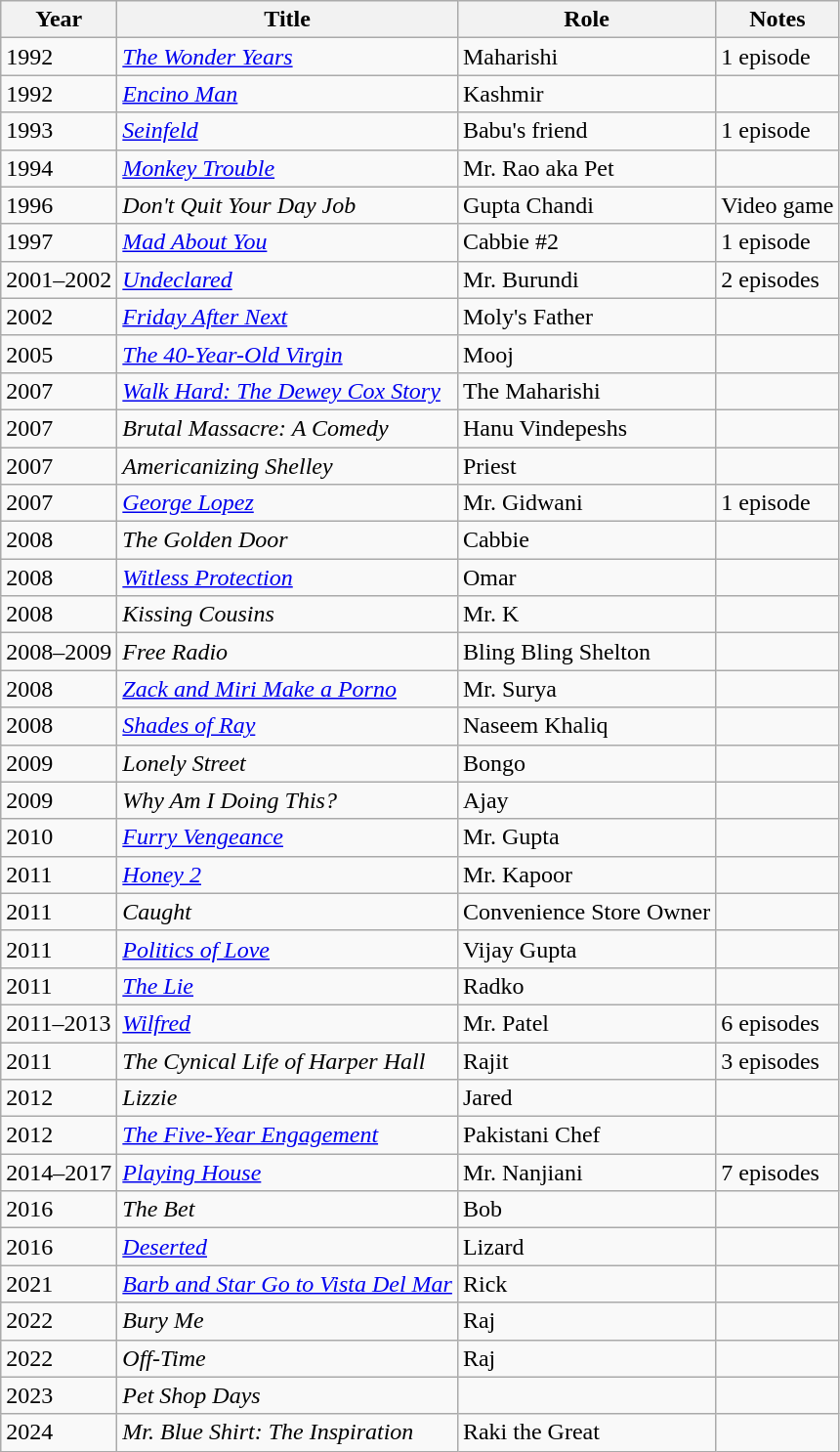<table class="wikitable sortable">
<tr>
<th>Year</th>
<th>Title</th>
<th>Role</th>
<th class="unsortable">Notes</th>
</tr>
<tr>
<td>1992</td>
<td><em><a href='#'>The Wonder Years</a></em></td>
<td>Maharishi</td>
<td>1 episode</td>
</tr>
<tr>
<td>1992</td>
<td><em><a href='#'>Encino Man</a></em></td>
<td>Kashmir</td>
<td></td>
</tr>
<tr>
<td>1993</td>
<td><em><a href='#'>Seinfeld</a></em></td>
<td>Babu's friend</td>
<td>1 episode</td>
</tr>
<tr>
<td>1994</td>
<td><em><a href='#'>Monkey Trouble</a></em></td>
<td>Mr. Rao aka Pet</td>
<td></td>
</tr>
<tr>
<td>1996</td>
<td><em>Don't Quit Your Day Job</em></td>
<td>Gupta Chandi</td>
<td>Video game</td>
</tr>
<tr>
<td>1997</td>
<td><em><a href='#'>Mad About You</a></em></td>
<td>Cabbie #2</td>
<td>1 episode</td>
</tr>
<tr>
<td>2001–2002</td>
<td><em><a href='#'>Undeclared</a></em></td>
<td>Mr. Burundi</td>
<td>2 episodes</td>
</tr>
<tr>
<td>2002</td>
<td><em><a href='#'>Friday After Next</a></em></td>
<td>Moly's Father</td>
<td></td>
</tr>
<tr>
<td>2005</td>
<td><em><a href='#'>The 40-Year-Old Virgin</a></em></td>
<td>Mooj</td>
<td></td>
</tr>
<tr>
<td>2007</td>
<td><em><a href='#'>Walk Hard: The Dewey Cox Story</a></em></td>
<td>The Maharishi</td>
<td></td>
</tr>
<tr>
<td>2007</td>
<td><em>Brutal Massacre: A Comedy</em></td>
<td>Hanu Vindepeshs</td>
<td></td>
</tr>
<tr>
<td>2007</td>
<td><em>Americanizing Shelley</em></td>
<td>Priest</td>
<td></td>
</tr>
<tr>
<td>2007</td>
<td><em><a href='#'>George Lopez</a></em></td>
<td>Mr. Gidwani</td>
<td>1 episode</td>
</tr>
<tr>
<td>2008</td>
<td><em>The Golden Door</em></td>
<td>Cabbie</td>
<td></td>
</tr>
<tr>
<td>2008</td>
<td><em><a href='#'>Witless Protection</a></em></td>
<td>Omar</td>
<td></td>
</tr>
<tr>
<td>2008</td>
<td><em>Kissing Cousins</em></td>
<td>Mr. K</td>
<td></td>
</tr>
<tr>
<td>2008–2009</td>
<td><em>Free Radio</em></td>
<td>Bling Bling Shelton</td>
<td></td>
</tr>
<tr>
<td>2008</td>
<td><em><a href='#'>Zack and Miri Make a Porno</a></em></td>
<td>Mr. Surya</td>
<td></td>
</tr>
<tr>
<td>2008</td>
<td><em><a href='#'>Shades of Ray</a></em></td>
<td>Naseem Khaliq</td>
<td></td>
</tr>
<tr>
<td>2009</td>
<td><em>Lonely Street</em></td>
<td>Bongo</td>
<td></td>
</tr>
<tr>
<td>2009</td>
<td><em>Why Am I Doing This?</em></td>
<td>Ajay</td>
<td></td>
</tr>
<tr>
<td>2010</td>
<td><em><a href='#'>Furry Vengeance</a></em></td>
<td>Mr. Gupta</td>
<td></td>
</tr>
<tr>
<td>2011</td>
<td><em><a href='#'>Honey 2</a></em></td>
<td>Mr. Kapoor</td>
<td></td>
</tr>
<tr>
<td>2011</td>
<td><em>Caught</em></td>
<td>Convenience Store Owner</td>
<td></td>
</tr>
<tr>
<td>2011</td>
<td><em><a href='#'>Politics of Love</a></em></td>
<td>Vijay Gupta</td>
<td></td>
</tr>
<tr>
<td>2011</td>
<td><em><a href='#'>The Lie</a></em></td>
<td>Radko</td>
<td></td>
</tr>
<tr>
<td>2011–2013</td>
<td><em><a href='#'>Wilfred</a></em></td>
<td>Mr. Patel</td>
<td>6 episodes</td>
</tr>
<tr>
<td>2011</td>
<td><em>The Cynical Life of Harper Hall</em></td>
<td>Rajit</td>
<td>3 episodes</td>
</tr>
<tr>
<td>2012</td>
<td><em>Lizzie</em></td>
<td>Jared</td>
<td></td>
</tr>
<tr>
<td>2012</td>
<td><em><a href='#'>The Five-Year Engagement</a></em></td>
<td>Pakistani Chef</td>
<td></td>
</tr>
<tr>
<td>2014–2017</td>
<td><em><a href='#'>Playing House</a></em></td>
<td>Mr. Nanjiani</td>
<td>7 episodes</td>
</tr>
<tr>
<td>2016</td>
<td><em>The Bet</em></td>
<td>Bob</td>
<td></td>
</tr>
<tr>
<td>2016</td>
<td><em><a href='#'>Deserted</a></em></td>
<td>Lizard</td>
<td></td>
</tr>
<tr>
<td>2021</td>
<td><em><a href='#'>Barb and Star Go to Vista Del Mar</a></em></td>
<td>Rick</td>
<td></td>
</tr>
<tr>
<td>2022</td>
<td><em>Bury Me</em></td>
<td>Raj</td>
<td></td>
</tr>
<tr>
<td>2022</td>
<td><em>Off-Time</em></td>
<td>Raj</td>
<td></td>
</tr>
<tr>
<td>2023</td>
<td><em>Pet Shop Days</em></td>
<td></td>
<td></td>
</tr>
<tr>
<td>2024</td>
<td><em>Mr. Blue Shirt: The Inspiration</em></td>
<td>Raki the Great</td>
<td></td>
</tr>
</table>
